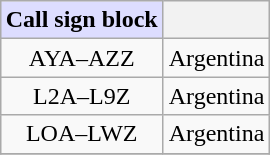<table class=wikitable style="margin: 1em auto 1em auto;">
<tr>
<th style="background: #ddddff;">Call sign block</th>
<th></th>
</tr>
<tr>
<td align="center">AYA–AZZ</td>
<td>Argentina</td>
</tr>
<tr>
<td align="center">L2A–L9Z</td>
<td>Argentina</td>
</tr>
<tr>
<td align="center">LOA–LWZ</td>
<td>Argentina</td>
</tr>
<tr>
</tr>
</table>
